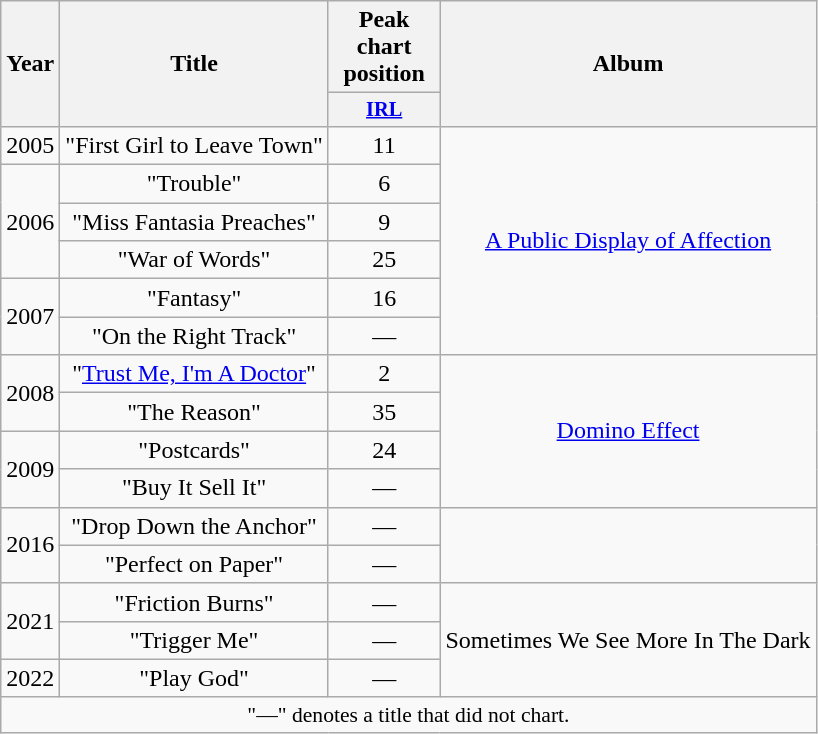<table class="wikitable" style="text-align:center;">
<tr>
<th rowspan=2>Year</th>
<th rowspan=2>Title</th>
<th>Peak chart position</th>
<th rowspan="2">Album</th>
</tr>
<tr>
<th style="width:5em;font-size:85%"><a href='#'>IRL</a><br></th>
</tr>
<tr>
<td>2005</td>
<td>"First Girl to Leave Town"</td>
<td style="text-align:center;">11</td>
<td rowspan="6"><a href='#'>A Public Display of Affection</a></td>
</tr>
<tr>
<td rowspan="3">2006</td>
<td>"Trouble"</td>
<td style="text-align:center;">6</td>
</tr>
<tr>
<td>"Miss Fantasia Preaches"</td>
<td style="text-align:center;">9</td>
</tr>
<tr>
<td>"War of Words"</td>
<td style="text-align:center;">25</td>
</tr>
<tr>
<td rowspan="2">2007</td>
<td>"Fantasy"</td>
<td style="text-align:center;">16</td>
</tr>
<tr>
<td>"On the Right Track"<br></td>
<td style="text-align:center;">—</td>
</tr>
<tr>
<td rowspan="2">2008</td>
<td>"<a href='#'>Trust Me, I'm A Doctor</a>"<br></td>
<td style="text-align:center;">2</td>
<td rowspan="4"><a href='#'>Domino Effect</a></td>
</tr>
<tr>
<td>"The Reason"<br></td>
<td style="text-align:center;">35</td>
</tr>
<tr>
<td rowspan="2">2009</td>
<td>"Postcards"<br></td>
<td style="text-align:center;">24</td>
</tr>
<tr>
<td>"Buy It Sell It"<br></td>
<td style="text-align:center;">—</td>
</tr>
<tr>
<td rowspan="2">2016</td>
<td>"Drop Down the Anchor"<br></td>
<td style="text-align:center;">—</td>
<td rowspan="2"></td>
</tr>
<tr>
<td>"Perfect on Paper"<br></td>
<td>—</td>
</tr>
<tr>
<td rowspan="2">2021</td>
<td>"Friction Burns"<br></td>
<td style="text-align:center;">—</td>
<td rowspan="3">Sometimes We See More In The Dark</td>
</tr>
<tr>
<td>"Trigger Me"<br></td>
<td style="text-align:center;">—</td>
</tr>
<tr>
<td>2022</td>
<td>"Play God"<br></td>
<td style="text-align:center;">—</td>
</tr>
<tr>
<td colspan="4" style="font-size:90%">"—" denotes a title that did not chart.</td>
</tr>
</table>
